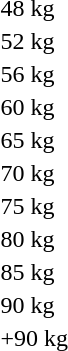<table>
<tr>
<td rowspan=2>48 kg</td>
<td rowspan=2></td>
<td rowspan=2></td>
<td></td>
</tr>
<tr>
<td></td>
</tr>
<tr>
<td rowspan=2>52 kg</td>
<td rowspan=2></td>
<td rowspan=2></td>
<td></td>
</tr>
<tr>
<td></td>
</tr>
<tr>
<td rowspan=2>56 kg</td>
<td rowspan=2></td>
<td rowspan=2></td>
<td></td>
</tr>
<tr>
<td></td>
</tr>
<tr>
<td rowspan=2>60 kg</td>
<td rowspan=2></td>
<td rowspan=2></td>
<td></td>
</tr>
<tr>
<td></td>
</tr>
<tr>
<td rowspan=2>65 kg</td>
<td rowspan=2></td>
<td rowspan=2></td>
<td></td>
</tr>
<tr>
<td></td>
</tr>
<tr>
<td rowspan=2>70 kg</td>
<td rowspan=2></td>
<td rowspan=2></td>
<td></td>
</tr>
<tr>
<td></td>
</tr>
<tr>
<td rowspan=2>75 kg</td>
<td rowspan=2></td>
<td rowspan=2></td>
<td></td>
</tr>
<tr>
<td></td>
</tr>
<tr>
<td rowspan=2>80 kg</td>
<td rowspan=2></td>
<td rowspan=2></td>
<td></td>
</tr>
<tr>
<td></td>
</tr>
<tr>
<td rowspan=2>85 kg</td>
<td rowspan=2></td>
<td rowspan=2></td>
<td></td>
</tr>
<tr>
<td></td>
</tr>
<tr>
<td rowspan=2>90 kg</td>
<td rowspan=2></td>
<td rowspan=2></td>
<td></td>
</tr>
<tr>
<td></td>
</tr>
<tr>
<td rowspan=2>+90 kg</td>
<td rowspan=2></td>
<td rowspan=2></td>
<td></td>
</tr>
<tr>
<td></td>
</tr>
</table>
